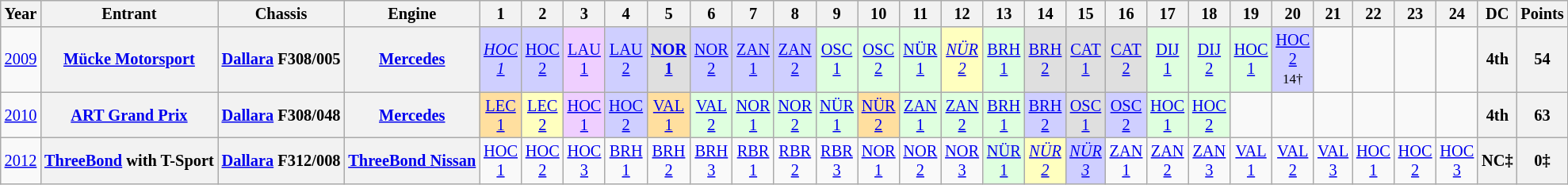<table class="wikitable" style="text-align:center; font-size:85%">
<tr>
<th>Year</th>
<th>Entrant</th>
<th>Chassis</th>
<th>Engine</th>
<th>1</th>
<th>2</th>
<th>3</th>
<th>4</th>
<th>5</th>
<th>6</th>
<th>7</th>
<th>8</th>
<th>9</th>
<th>10</th>
<th>11</th>
<th>12</th>
<th>13</th>
<th>14</th>
<th>15</th>
<th>16</th>
<th>17</th>
<th>18</th>
<th>19</th>
<th>20</th>
<th>21</th>
<th>22</th>
<th>23</th>
<th>24</th>
<th>DC</th>
<th>Points</th>
</tr>
<tr>
<td><a href='#'>2009</a></td>
<th nowrap><a href='#'>Mücke Motorsport</a></th>
<th nowrap><a href='#'>Dallara</a> F308/005</th>
<th nowrap><a href='#'>Mercedes</a></th>
<td style="background:#CFCFFF;"><em><a href='#'>HOC<br>1</a></em><br></td>
<td style="background:#CFCFFF;"><a href='#'>HOC<br>2</a><br></td>
<td style="background:#EFCFFF;"><a href='#'>LAU<br>1</a><br></td>
<td style="background:#CFCFFF;"><a href='#'>LAU<br>2</a><br></td>
<td style="background:#DFDFDF;"><strong><a href='#'>NOR<br>1</a></strong><br></td>
<td style="background:#CFCFFF;"><a href='#'>NOR<br>2</a><br></td>
<td style="background:#CFCFFF;"><a href='#'>ZAN<br>1</a><br></td>
<td style="background:#CFCFFF;"><a href='#'>ZAN<br>2</a><br></td>
<td style="background:#DFFFDF;"><a href='#'>OSC<br>1</a><br></td>
<td style="background:#DFFFDF;"><a href='#'>OSC<br>2</a><br></td>
<td style="background:#DFFFDF;"><a href='#'>NÜR<br>1</a><br></td>
<td style="background:#FFFFBF;"><em><a href='#'>NÜR<br>2</a></em><br></td>
<td style="background:#DFFFDF;"><a href='#'>BRH<br>1</a><br></td>
<td style="background:#DFDFDF;"><a href='#'>BRH<br>2</a><br></td>
<td style="background:#DFDFDF;"><a href='#'>CAT<br>1</a><br></td>
<td style="background:#DFDFDF;"><a href='#'>CAT<br>2</a><br></td>
<td style="background:#DFFFDF;"><a href='#'>DIJ<br>1</a><br></td>
<td style="background:#DFFFDF;"><a href='#'>DIJ<br>2</a><br></td>
<td style="background:#DFFFDF;"><a href='#'>HOC<br>1</a><br></td>
<td style="background:#CFCFFF;"><a href='#'>HOC<br>2</a><br><small>14†</small></td>
<td></td>
<td></td>
<td></td>
<td></td>
<th>4th</th>
<th>54</th>
</tr>
<tr>
<td><a href='#'>2010</a></td>
<th nowrap><a href='#'>ART Grand Prix</a></th>
<th nowrap><a href='#'>Dallara</a> F308/048</th>
<th nowrap><a href='#'>Mercedes</a></th>
<td style="background:#FFDF9F;"><a href='#'>LEC<br>1</a><br></td>
<td style="background:#FFFFBF;"><a href='#'>LEC<br>2</a><br></td>
<td style="background:#EFCFFF;"><a href='#'>HOC<br>1</a><br></td>
<td style="background:#CFCFFF;"><a href='#'>HOC<br>2</a><br></td>
<td style="background:#FFDF9F;"><a href='#'>VAL<br>1</a><br></td>
<td style="background:#DFFFDF;"><a href='#'>VAL<br>2</a><br></td>
<td style="background:#DFFFDF;"><a href='#'>NOR<br>1</a><br></td>
<td style="background:#DFFFDF;"><a href='#'>NOR<br>2</a><br></td>
<td style="background:#DFFFDF;"><a href='#'>NÜR<br>1</a><br></td>
<td style="background:#FFDF9F;"><a href='#'>NÜR<br>2</a><br></td>
<td style="background:#DFFFDF;"><a href='#'>ZAN<br>1</a><br></td>
<td style="background:#DFFFDF;"><a href='#'>ZAN<br>2</a><br></td>
<td style="background:#DFFFDF;"><a href='#'>BRH<br>1</a><br></td>
<td style="background:#CFCFFF;"><a href='#'>BRH<br>2</a><br></td>
<td style="background:#DFDFDF;"><a href='#'>OSC<br>1</a><br></td>
<td style="background:#CFCFFF;"><a href='#'>OSC<br>2</a><br></td>
<td style="background:#DFFFDF;"><a href='#'>HOC<br>1</a><br></td>
<td style="background:#DFFFDF;"><a href='#'>HOC<br>2</a><br></td>
<td></td>
<td></td>
<td></td>
<td></td>
<td></td>
<td></td>
<th>4th</th>
<th>63</th>
</tr>
<tr>
<td><a href='#'>2012</a></td>
<th nowrap><a href='#'>ThreeBond</a> with T-Sport</th>
<th nowrap><a href='#'>Dallara</a> F312/008</th>
<th nowrap><a href='#'>ThreeBond Nissan</a></th>
<td><a href='#'>HOC<br>1</a></td>
<td><a href='#'>HOC<br>2</a></td>
<td><a href='#'>HOC<br>3</a></td>
<td><a href='#'>BRH<br>1</a></td>
<td><a href='#'>BRH<br>2</a></td>
<td><a href='#'>BRH<br>3</a></td>
<td><a href='#'>RBR<br>1</a></td>
<td><a href='#'>RBR<br>2</a></td>
<td><a href='#'>RBR<br>3</a></td>
<td><a href='#'>NOR<br>1</a></td>
<td><a href='#'>NOR<br>2</a></td>
<td><a href='#'>NOR<br>3</a></td>
<td style="background:#DFFFDF;"><a href='#'>NÜR<br>1</a><br></td>
<td style="background:#FFFFBF;"><em><a href='#'>NÜR<br>2</a></em><br></td>
<td style="background:#CFCFFF;"><em><a href='#'>NÜR<br>3</a></em><br></td>
<td><a href='#'>ZAN<br>1</a></td>
<td><a href='#'>ZAN<br>2</a></td>
<td><a href='#'>ZAN<br>3</a></td>
<td><a href='#'>VAL<br>1</a></td>
<td><a href='#'>VAL<br>2</a></td>
<td><a href='#'>VAL<br>3</a></td>
<td><a href='#'>HOC<br>1</a></td>
<td><a href='#'>HOC<br>2</a></td>
<td><a href='#'>HOC<br>3</a></td>
<th>NC‡</th>
<th>0‡</th>
</tr>
</table>
